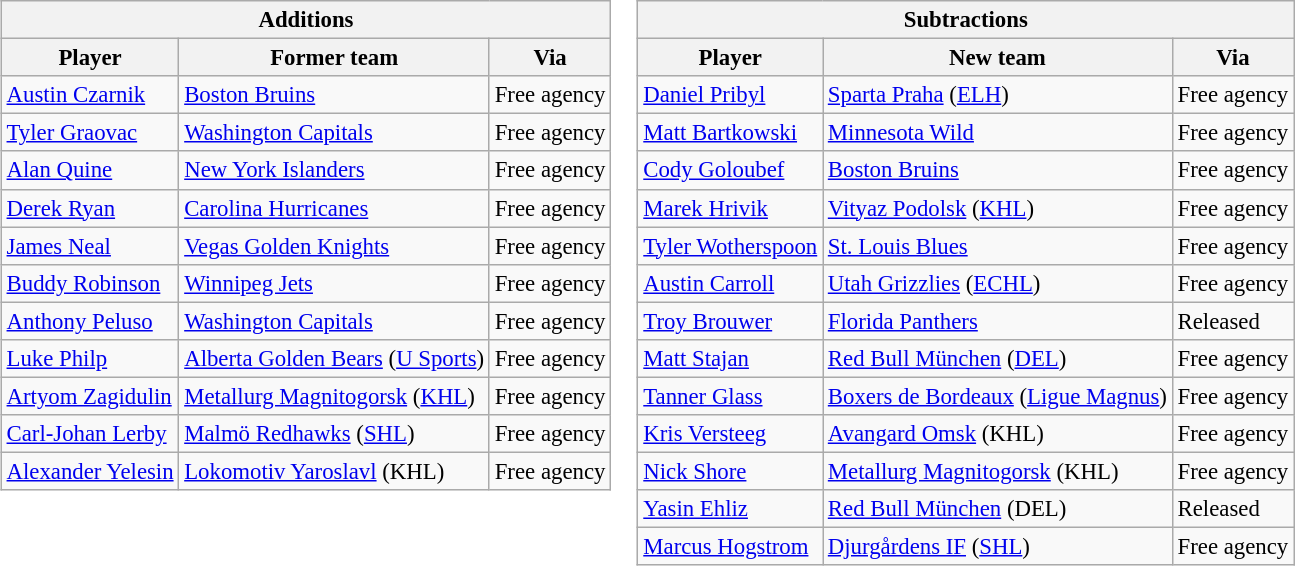<table cellspacing="0">
<tr>
<td valign="top"><br><table class="wikitable" style="font-size:95%">
<tr>
<th colspan="10" style="text-align:center;">Additions</th>
</tr>
<tr>
<th>Player</th>
<th>Former team</th>
<th>Via</th>
</tr>
<tr>
<td><a href='#'>Austin Czarnik</a></td>
<td><a href='#'>Boston Bruins</a></td>
<td>Free agency</td>
</tr>
<tr>
<td><a href='#'>Tyler Graovac</a></td>
<td><a href='#'>Washington Capitals</a></td>
<td>Free agency</td>
</tr>
<tr>
<td><a href='#'>Alan Quine</a></td>
<td><a href='#'>New York Islanders</a></td>
<td>Free agency</td>
</tr>
<tr>
<td><a href='#'>Derek Ryan</a></td>
<td><a href='#'>Carolina Hurricanes</a></td>
<td>Free agency</td>
</tr>
<tr>
<td><a href='#'>James Neal</a></td>
<td><a href='#'>Vegas Golden Knights</a></td>
<td>Free agency</td>
</tr>
<tr>
<td><a href='#'>Buddy Robinson</a></td>
<td><a href='#'>Winnipeg Jets</a></td>
<td>Free agency</td>
</tr>
<tr>
<td><a href='#'>Anthony Peluso</a></td>
<td><a href='#'>Washington Capitals</a></td>
<td>Free agency</td>
</tr>
<tr>
<td><a href='#'>Luke Philp</a></td>
<td><a href='#'>Alberta Golden Bears</a> (<a href='#'>U Sports</a>)</td>
<td>Free agency</td>
</tr>
<tr>
<td><a href='#'>Artyom Zagidulin</a></td>
<td><a href='#'>Metallurg Magnitogorsk</a> (<a href='#'>KHL</a>)</td>
<td>Free agency</td>
</tr>
<tr>
<td><a href='#'>Carl-Johan Lerby</a></td>
<td><a href='#'>Malmö Redhawks</a> (<a href='#'>SHL</a>)</td>
<td>Free agency</td>
</tr>
<tr>
<td><a href='#'>Alexander Yelesin</a></td>
<td><a href='#'>Lokomotiv Yaroslavl</a> (KHL)</td>
<td>Free agency</td>
</tr>
</table>
</td>
<td valign="top"><br><table class="wikitable" style="font-size:95%">
<tr>
<th colspan="10" style="text-align:center;">Subtractions</th>
</tr>
<tr>
<th>Player</th>
<th>New team</th>
<th>Via</th>
</tr>
<tr>
<td><a href='#'>Daniel Pribyl</a></td>
<td><a href='#'>Sparta Praha</a> (<a href='#'>ELH</a>)</td>
<td>Free agency</td>
</tr>
<tr>
<td><a href='#'>Matt Bartkowski</a></td>
<td><a href='#'>Minnesota Wild</a></td>
<td>Free agency</td>
</tr>
<tr>
<td><a href='#'>Cody Goloubef</a></td>
<td><a href='#'>Boston Bruins</a></td>
<td>Free agency</td>
</tr>
<tr>
<td><a href='#'>Marek Hrivik</a></td>
<td><a href='#'>Vityaz Podolsk</a> (<a href='#'>KHL</a>)</td>
<td>Free agency</td>
</tr>
<tr>
<td><a href='#'>Tyler Wotherspoon</a></td>
<td><a href='#'>St. Louis Blues</a></td>
<td>Free agency</td>
</tr>
<tr>
<td><a href='#'>Austin Carroll</a></td>
<td><a href='#'>Utah Grizzlies</a> (<a href='#'>ECHL</a>)</td>
<td>Free agency</td>
</tr>
<tr>
<td><a href='#'>Troy Brouwer</a></td>
<td><a href='#'>Florida Panthers</a></td>
<td>Released</td>
</tr>
<tr>
<td><a href='#'>Matt Stajan</a></td>
<td><a href='#'>Red Bull München</a> (<a href='#'>DEL</a>)</td>
<td>Free agency</td>
</tr>
<tr>
<td><a href='#'>Tanner Glass</a></td>
<td><a href='#'>Boxers de Bordeaux</a> (<a href='#'>Ligue Magnus</a>)</td>
<td>Free agency</td>
</tr>
<tr>
<td><a href='#'>Kris Versteeg</a></td>
<td><a href='#'>Avangard Omsk</a> (KHL)</td>
<td>Free agency</td>
</tr>
<tr>
<td><a href='#'>Nick Shore</a></td>
<td><a href='#'>Metallurg Magnitogorsk</a> (KHL)</td>
<td>Free agency</td>
</tr>
<tr>
<td><a href='#'>Yasin Ehliz</a></td>
<td><a href='#'>Red Bull München</a> (DEL)</td>
<td>Released</td>
</tr>
<tr>
<td><a href='#'>Marcus Hogstrom</a></td>
<td><a href='#'>Djurgårdens IF</a> (<a href='#'>SHL</a>)</td>
<td>Free agency</td>
</tr>
</table>
</td>
</tr>
</table>
